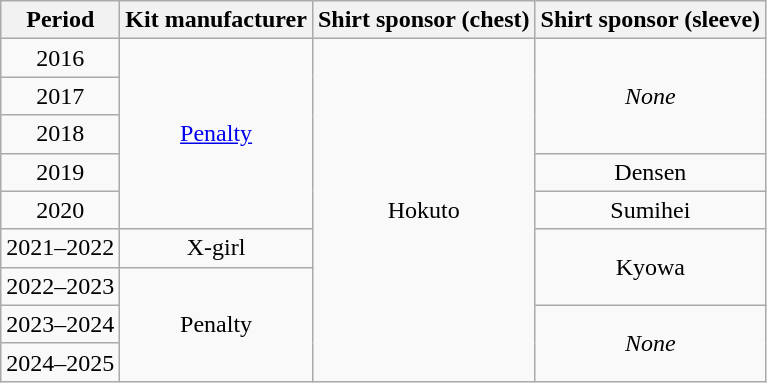<table class="wikitable" style="text-align:center">
<tr>
<th>Period</th>
<th>Kit manufacturer</th>
<th>Shirt sponsor (chest)</th>
<th>Shirt sponsor (sleeve)</th>
</tr>
<tr>
<td>2016</td>
<td rowspan="5"><a href='#'>Penalty</a></td>
<td rowspan="9">Hokuto</td>
<td rowspan="3"><em>None</em></td>
</tr>
<tr>
<td>2017</td>
</tr>
<tr>
<td>2018</td>
</tr>
<tr>
<td>2019</td>
<td>Densen</td>
</tr>
<tr>
<td>2020</td>
<td>Sumihei</td>
</tr>
<tr>
<td>2021–2022</td>
<td>X-girl</td>
<td rowspan="2">Kyowa</td>
</tr>
<tr>
<td>2022–2023</td>
<td rowspan="3">Penalty</td>
</tr>
<tr>
<td>2023–2024</td>
<td rowspan="2"><em>None</em></td>
</tr>
<tr>
<td>2024–2025</td>
</tr>
</table>
